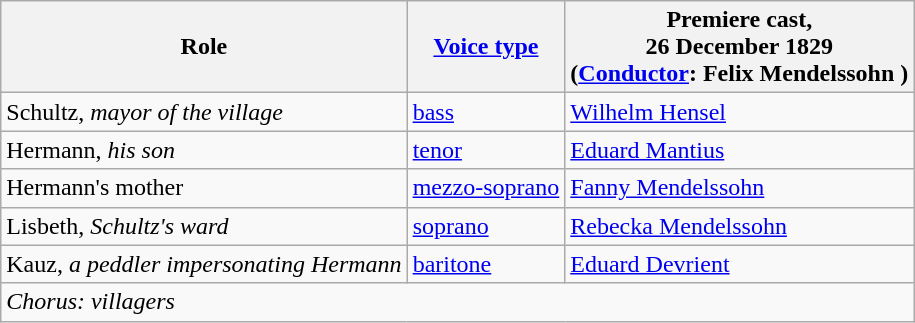<table class="wikitable">
<tr>
<th>Role</th>
<th><a href='#'>Voice type</a></th>
<th>Premiere cast,<br>26 December 1829<br>(<a href='#'>Conductor</a>: Felix Mendelssohn )</th>
</tr>
<tr>
<td>Schultz, <em>mayor of the village</em></td>
<td><a href='#'>bass</a></td>
<td><a href='#'>Wilhelm Hensel</a></td>
</tr>
<tr>
<td>Hermann, <em>his son</em></td>
<td><a href='#'>tenor</a></td>
<td><a href='#'>Eduard Mantius</a></td>
</tr>
<tr>
<td>Hermann's mother</td>
<td><a href='#'>mezzo-soprano</a></td>
<td><a href='#'>Fanny Mendelssohn</a></td>
</tr>
<tr>
<td>Lisbeth, <em>Schultz's ward</em></td>
<td><a href='#'>soprano</a></td>
<td><a href='#'>Rebecka Mendelssohn</a></td>
</tr>
<tr>
<td>Kauz, <em>a peddler impersonating Hermann</em></td>
<td><a href='#'>baritone</a></td>
<td><a href='#'>Eduard Devrient</a></td>
</tr>
<tr>
<td colspan="3"><em>Chorus: villagers</em></td>
</tr>
</table>
